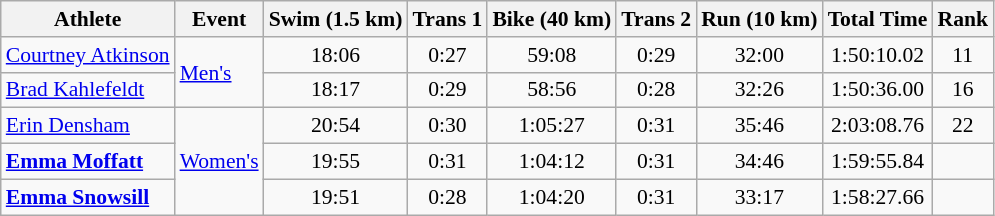<table class="wikitable" style="font-size:90%">
<tr>
<th>Athlete</th>
<th>Event</th>
<th>Swim (1.5 km)</th>
<th>Trans 1</th>
<th>Bike (40 km)</th>
<th>Trans 2</th>
<th>Run (10 km)</th>
<th>Total Time</th>
<th>Rank</th>
</tr>
<tr align=center>
<td align=left><a href='#'>Courtney Atkinson</a></td>
<td align=left rowspan=2><a href='#'>Men's</a></td>
<td>18:06</td>
<td>0:27</td>
<td>59:08</td>
<td>0:29</td>
<td>32:00</td>
<td>1:50:10.02</td>
<td>11</td>
</tr>
<tr align=center>
<td align=left><a href='#'>Brad Kahlefeldt</a></td>
<td>18:17</td>
<td>0:29</td>
<td>58:56</td>
<td>0:28</td>
<td>32:26</td>
<td>1:50:36.00</td>
<td>16</td>
</tr>
<tr align=center>
<td align=left><a href='#'>Erin Densham</a></td>
<td align=left rowspan=3><a href='#'>Women's</a></td>
<td>20:54</td>
<td>0:30</td>
<td>1:05:27</td>
<td>0:31</td>
<td>35:46</td>
<td>2:03:08.76</td>
<td>22</td>
</tr>
<tr align=center>
<td align=left><strong><a href='#'>Emma Moffatt</a></strong></td>
<td>19:55</td>
<td>0:31</td>
<td>1:04:12</td>
<td>0:31</td>
<td>34:46</td>
<td>1:59:55.84</td>
<td></td>
</tr>
<tr align=center>
<td align=left><strong><a href='#'>Emma Snowsill</a></strong></td>
<td>19:51</td>
<td>0:28</td>
<td>1:04:20</td>
<td>0:31</td>
<td>33:17</td>
<td>1:58:27.66</td>
<td></td>
</tr>
</table>
